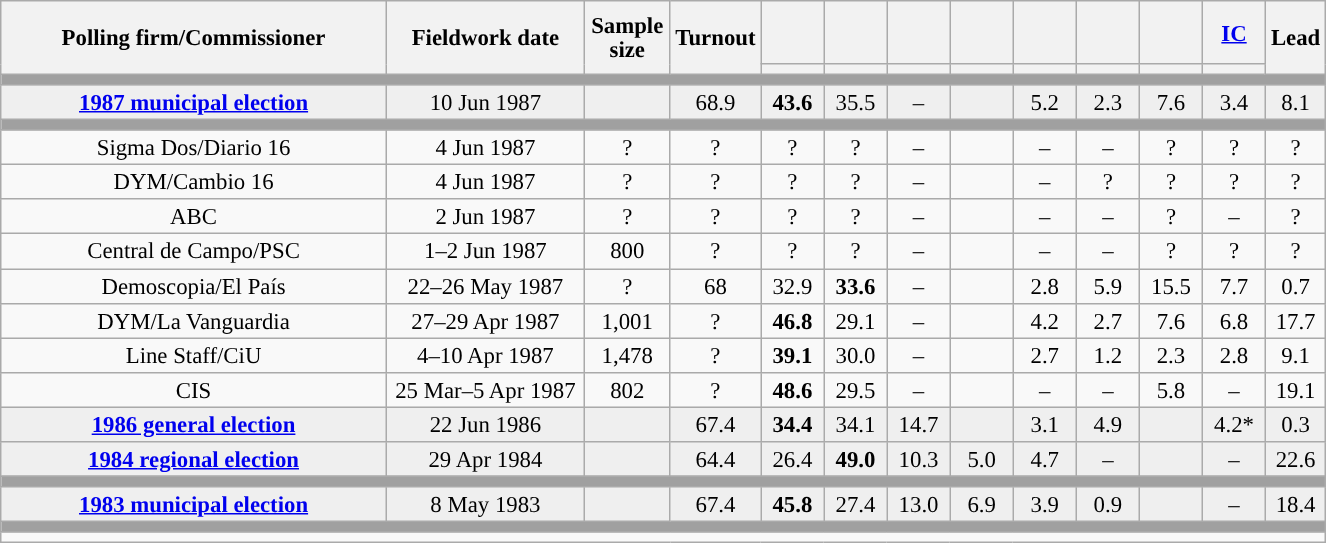<table class="wikitable collapsible collapsed" style="text-align:center; font-size:95%; line-height:16px;">
<tr style="height:42px;">
<th style="width:250px;" rowspan="2">Polling firm/Commissioner</th>
<th style="width:125px;" rowspan="2">Fieldwork date</th>
<th style="width:50px;" rowspan="2">Sample size</th>
<th style="width:45px;" rowspan="2">Turnout</th>
<th style="width:35px;"></th>
<th style="width:35px;"></th>
<th style="width:35px;"></th>
<th style="width:35px;"></th>
<th style="width:35px;"></th>
<th style="width:35px;"></th>
<th style="width:35px;"></th>
<th style="width:35px;"><a href='#'>IC</a></th>
<th style="width:30px;" rowspan="2">Lead</th>
</tr>
<tr>
<th style="color:inherit;background:"></th>
<th style="color:inherit;background:"></th>
<th style="color:inherit;background:"></th>
<th style="color:inherit;background:"></th>
<th style="color:inherit;background:"></th>
<th style="color:inherit;background:"></th>
<th style="color:inherit;background:"></th>
<th style="color:inherit;background:"></th>
</tr>
<tr>
<td colspan="13" style="background:#A0A0A0"></td>
</tr>
<tr style="background:#EFEFEF;">
<td><strong><a href='#'>1987 municipal election</a></strong></td>
<td>10 Jun 1987</td>
<td></td>
<td>68.9</td>
<td><strong>43.6</strong><br></td>
<td>35.5<br></td>
<td>–</td>
<td></td>
<td>5.2<br></td>
<td>2.3<br></td>
<td>7.6<br></td>
<td>3.4<br></td>
<td style="background:">8.1</td>
</tr>
<tr>
<td colspan="13" style="background:#A0A0A0"></td>
</tr>
<tr>
<td>Sigma Dos/Diario 16</td>
<td>4 Jun 1987</td>
<td>?</td>
<td>?</td>
<td>?<br></td>
<td>?<br></td>
<td>–</td>
<td></td>
<td>–</td>
<td>–</td>
<td>?<br></td>
<td>?<br></td>
<td style="background:">?</td>
</tr>
<tr>
<td>DYM/Cambio 16</td>
<td>4 Jun 1987</td>
<td>?</td>
<td>?</td>
<td>?<br></td>
<td>?<br></td>
<td>–</td>
<td></td>
<td>–</td>
<td>?<br></td>
<td>?<br></td>
<td>?<br></td>
<td style="background:">?</td>
</tr>
<tr>
<td>ABC</td>
<td>2 Jun 1987</td>
<td>?</td>
<td>?</td>
<td>?<br></td>
<td>?<br></td>
<td>–</td>
<td></td>
<td>–</td>
<td>–</td>
<td>?<br></td>
<td>–</td>
<td style="background:">?</td>
</tr>
<tr>
<td>Central de Campo/PSC</td>
<td>1–2 Jun 1987</td>
<td>800</td>
<td>?</td>
<td>?<br></td>
<td>?<br></td>
<td>–</td>
<td></td>
<td>–</td>
<td>–</td>
<td>?<br></td>
<td>?<br></td>
<td style="background:">?</td>
</tr>
<tr>
<td>Demoscopia/El País</td>
<td>22–26 May 1987</td>
<td>?</td>
<td>68</td>
<td>32.9<br></td>
<td><strong>33.6</strong><br></td>
<td>–</td>
<td></td>
<td>2.8<br></td>
<td>5.9<br></td>
<td>15.5<br></td>
<td>7.7<br></td>
<td style="background:">0.7</td>
</tr>
<tr>
<td>DYM/La Vanguardia</td>
<td>27–29 Apr 1987</td>
<td>1,001</td>
<td>?</td>
<td><strong>46.8</strong><br></td>
<td>29.1<br></td>
<td>–</td>
<td></td>
<td>4.2<br></td>
<td>2.7<br></td>
<td>7.6<br></td>
<td>6.8<br></td>
<td style="background:">17.7</td>
</tr>
<tr>
<td>Line Staff/CiU</td>
<td>4–10 Apr 1987</td>
<td>1,478</td>
<td>?</td>
<td><strong>39.1</strong></td>
<td>30.0</td>
<td>–</td>
<td></td>
<td>2.7</td>
<td>1.2</td>
<td>2.3</td>
<td>2.8</td>
<td style="background:">9.1</td>
</tr>
<tr>
<td>CIS</td>
<td>25 Mar–5 Apr 1987</td>
<td>802</td>
<td>?</td>
<td><strong>48.6</strong><br></td>
<td>29.5<br></td>
<td>–</td>
<td></td>
<td>–</td>
<td>–</td>
<td>5.8<br></td>
<td>–</td>
<td style="background:">19.1</td>
</tr>
<tr style="background:#EFEFEF;">
<td><strong><a href='#'>1986 general election</a></strong></td>
<td>22 Jun 1986</td>
<td></td>
<td>67.4</td>
<td><strong>34.4</strong><br></td>
<td>34.1<br></td>
<td>14.7<br></td>
<td></td>
<td>3.1<br></td>
<td>4.9<br></td>
<td></td>
<td>4.2*<br></td>
<td style="background:">0.3</td>
</tr>
<tr style="background:#EFEFEF;">
<td><strong><a href='#'>1984 regional election</a></strong></td>
<td>29 Apr 1984</td>
<td></td>
<td>64.4</td>
<td>26.4<br></td>
<td><strong>49.0</strong><br></td>
<td>10.3<br></td>
<td>5.0<br></td>
<td>4.7<br></td>
<td>–</td>
<td></td>
<td>–</td>
<td style="background:">22.6</td>
</tr>
<tr>
<td colspan="13" style="background:#A0A0A0"></td>
</tr>
<tr style="background:#EFEFEF;">
<td><strong><a href='#'>1983 municipal election</a></strong></td>
<td>8 May 1983</td>
<td></td>
<td>67.4</td>
<td><strong>45.8</strong><br></td>
<td>27.4<br></td>
<td>13.0<br></td>
<td>6.9<br></td>
<td>3.9<br></td>
<td>0.9<br></td>
<td></td>
<td>–</td>
<td style="background:">18.4</td>
</tr>
<tr>
<td colspan="13" style="background:#A0A0A0"></td>
</tr>
<tr>
<td align="left" colspan="13"></td>
</tr>
</table>
